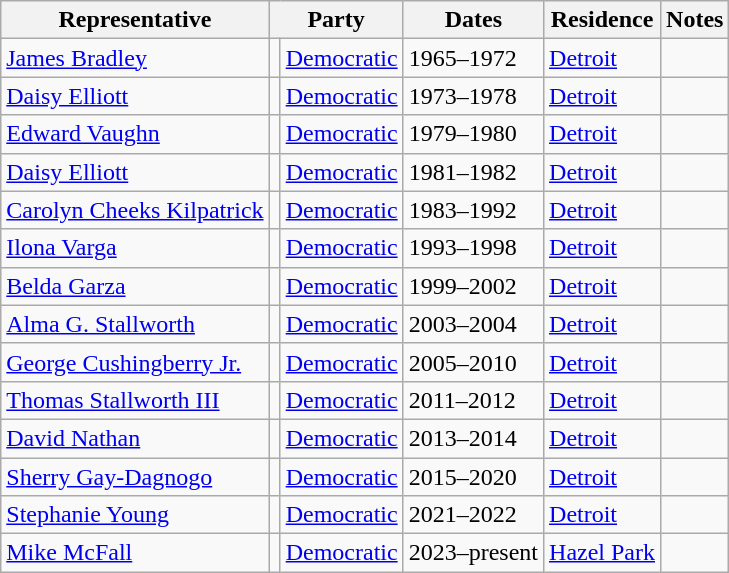<table class=wikitable>
<tr valign=bottom>
<th>Representative</th>
<th colspan="2">Party</th>
<th>Dates</th>
<th>Residence</th>
<th>Notes</th>
</tr>
<tr>
<td><a href='#'>James Bradley</a></td>
<td bgcolor=></td>
<td><a href='#'>Democratic</a></td>
<td>1965–1972</td>
<td><a href='#'>Detroit</a></td>
<td></td>
</tr>
<tr>
<td><a href='#'>Daisy Elliott</a></td>
<td bgcolor=></td>
<td><a href='#'>Democratic</a></td>
<td>1973–1978</td>
<td><a href='#'>Detroit</a></td>
<td></td>
</tr>
<tr>
<td><a href='#'>Edward Vaughn</a></td>
<td bgcolor=></td>
<td><a href='#'>Democratic</a></td>
<td>1979–1980</td>
<td><a href='#'>Detroit</a></td>
<td></td>
</tr>
<tr>
<td><a href='#'>Daisy Elliott</a></td>
<td bgcolor=></td>
<td><a href='#'>Democratic</a></td>
<td>1981–1982</td>
<td><a href='#'>Detroit</a></td>
<td></td>
</tr>
<tr>
<td><a href='#'>Carolyn Cheeks Kilpatrick</a></td>
<td bgcolor=></td>
<td><a href='#'>Democratic</a></td>
<td>1983–1992</td>
<td><a href='#'>Detroit</a></td>
<td></td>
</tr>
<tr>
<td><a href='#'>Ilona Varga</a></td>
<td bgcolor=></td>
<td><a href='#'>Democratic</a></td>
<td>1993–1998</td>
<td><a href='#'>Detroit</a></td>
<td></td>
</tr>
<tr>
<td><a href='#'>Belda Garza</a></td>
<td bgcolor=></td>
<td><a href='#'>Democratic</a></td>
<td>1999–2002</td>
<td><a href='#'>Detroit</a></td>
<td></td>
</tr>
<tr>
<td><a href='#'>Alma G. Stallworth</a></td>
<td bgcolor=></td>
<td><a href='#'>Democratic</a></td>
<td>2003–2004</td>
<td><a href='#'>Detroit</a></td>
<td></td>
</tr>
<tr>
<td><a href='#'>George Cushingberry Jr.</a></td>
<td bgcolor=></td>
<td><a href='#'>Democratic</a></td>
<td>2005–2010</td>
<td><a href='#'>Detroit</a></td>
<td></td>
</tr>
<tr>
<td><a href='#'>Thomas Stallworth III</a></td>
<td bgcolor=></td>
<td><a href='#'>Democratic</a></td>
<td>2011–2012</td>
<td><a href='#'>Detroit</a></td>
<td></td>
</tr>
<tr>
<td><a href='#'>David Nathan</a></td>
<td bgcolor=></td>
<td><a href='#'>Democratic</a></td>
<td>2013–2014</td>
<td><a href='#'>Detroit</a></td>
<td></td>
</tr>
<tr>
<td><a href='#'>Sherry Gay-Dagnogo</a></td>
<td bgcolor=></td>
<td><a href='#'>Democratic</a></td>
<td>2015–2020</td>
<td><a href='#'>Detroit</a></td>
<td></td>
</tr>
<tr>
<td><a href='#'>Stephanie Young</a></td>
<td bgcolor=></td>
<td><a href='#'>Democratic</a></td>
<td>2021–2022</td>
<td><a href='#'>Detroit</a></td>
<td></td>
</tr>
<tr>
<td><a href='#'>Mike McFall</a></td>
<td bgcolor=></td>
<td><a href='#'>Democratic</a></td>
<td>2023–present</td>
<td><a href='#'>Hazel Park</a></td>
<td></td>
</tr>
</table>
